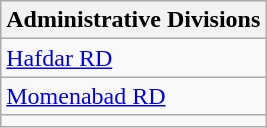<table class="wikitable">
<tr>
<th>Administrative Divisions</th>
</tr>
<tr>
<td><a href='#'>Hafdar RD</a></td>
</tr>
<tr>
<td><a href='#'>Momenabad RD</a></td>
</tr>
<tr>
<td colspan=1></td>
</tr>
</table>
